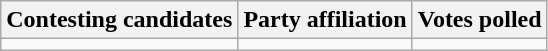<table class="wikitable sortable">
<tr>
<th>Contesting candidates</th>
<th>Party affiliation</th>
<th>Votes polled</th>
</tr>
<tr>
<td></td>
<td></td>
<td></td>
</tr>
</table>
